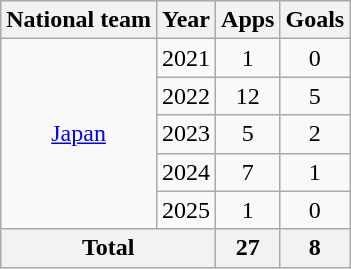<table class="wikitable" style="text-align:center">
<tr>
<th>National team</th>
<th>Year</th>
<th>Apps</th>
<th>Goals</th>
</tr>
<tr>
<td rowspan="5"><a href='#'>Japan</a></td>
<td>2021</td>
<td>1</td>
<td>0</td>
</tr>
<tr>
<td>2022</td>
<td>12</td>
<td>5</td>
</tr>
<tr>
<td>2023</td>
<td>5</td>
<td>2</td>
</tr>
<tr>
<td>2024</td>
<td>7</td>
<td>1</td>
</tr>
<tr>
<td>2025</td>
<td>1</td>
<td>0</td>
</tr>
<tr>
<th colspan="2">Total</th>
<th>27</th>
<th>8</th>
</tr>
</table>
